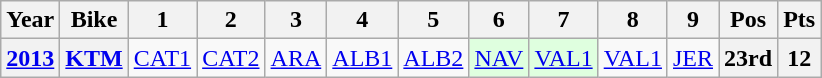<table class="wikitable" style="text-align:center">
<tr>
<th>Year</th>
<th>Bike</th>
<th>1</th>
<th>2</th>
<th>3</th>
<th>4</th>
<th>5</th>
<th>6</th>
<th>7</th>
<th>8</th>
<th>9</th>
<th>Pos</th>
<th>Pts</th>
</tr>
<tr>
<th align="left"><a href='#'>2013</a></th>
<th align="left"><a href='#'>KTM</a></th>
<td style="background:#;"><a href='#'>CAT1</a><br></td>
<td style="background:#;"><a href='#'>CAT2</a><br></td>
<td style="background:#;"><a href='#'>ARA</a><br></td>
<td style="background:#;"><a href='#'>ALB1</a><br></td>
<td style="background:#;"><a href='#'>ALB2</a><br></td>
<td style="background:#dfffdf;"><a href='#'>NAV</a><br></td>
<td style="background:#dfffdf;"><a href='#'>VAL1</a><br></td>
<td style="background:#;"><a href='#'>VAL1</a><br></td>
<td style="background:#;"><a href='#'>JER</a><br></td>
<th style="background:#;">23rd</th>
<th style="background:#;">12</th>
</tr>
</table>
